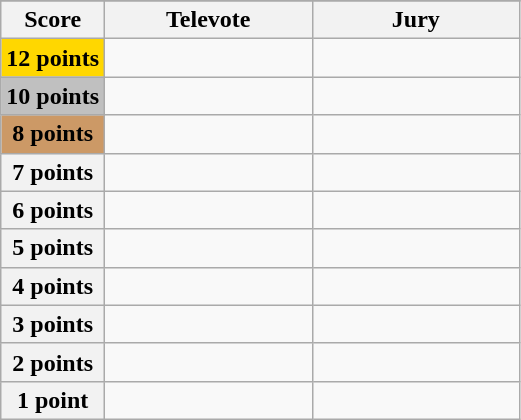<table class="wikitable">
<tr>
</tr>
<tr>
<th scope="col" width="20%">Score</th>
<th scope="col" width="40%">Televote</th>
<th scope="col" width="40%">Jury</th>
</tr>
<tr>
<th scope="row" style="background:gold">12 points</th>
<td></td>
<td></td>
</tr>
<tr>
<th scope="row" style="background:silver">10 points</th>
<td></td>
<td></td>
</tr>
<tr>
<th scope="row" style="background:#CC9966">8 points</th>
<td></td>
<td></td>
</tr>
<tr>
<th scope="row">7 points</th>
<td></td>
<td></td>
</tr>
<tr>
<th scope="row">6 points</th>
<td></td>
<td></td>
</tr>
<tr>
<th scope="row">5 points</th>
<td></td>
<td></td>
</tr>
<tr>
<th scope="row">4 points</th>
<td></td>
<td></td>
</tr>
<tr>
<th scope="row">3 points</th>
<td></td>
<td></td>
</tr>
<tr>
<th scope="row">2 points</th>
<td></td>
<td></td>
</tr>
<tr>
<th scope="row">1 point</th>
<td></td>
<td></td>
</tr>
</table>
